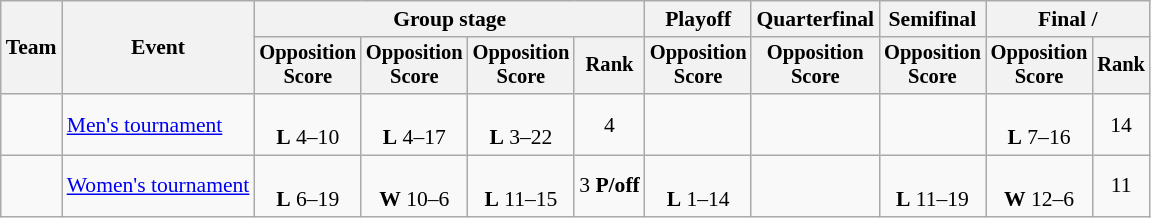<table class="wikitable" style="text-align:center; font-size:90%">
<tr>
<th rowspan=2>Team</th>
<th rowspan=2>Event</th>
<th colspan=4>Group stage</th>
<th>Playoff</th>
<th>Quarterfinal</th>
<th>Semifinal</th>
<th colspan=2>Final / </th>
</tr>
<tr style=font-size:95%>
<th>Opposition<br>Score</th>
<th>Opposition<br>Score</th>
<th>Opposition<br>Score</th>
<th>Rank</th>
<th>Opposition<br>Score</th>
<th>Opposition<br>Score</th>
<th>Opposition<br>Score</th>
<th>Opposition<br>Score</th>
<th>Rank</th>
</tr>
<tr>
<td align=left></td>
<td align=left><a href='#'>Men's tournament</a></td>
<td><br><strong>L</strong> 4–10</td>
<td><br><strong>L</strong> 4–17</td>
<td><br><strong>L</strong> 3–22</td>
<td>4</td>
<td></td>
<td></td>
<td></td>
<td><br><strong>L</strong> 7–16</td>
<td>14</td>
</tr>
<tr>
<td align=left></td>
<td align=left><a href='#'>Women's tournament</a></td>
<td><br><strong>L</strong> 6–19</td>
<td><br><strong>W</strong> 10–6</td>
<td><br><strong>L</strong> 11–15</td>
<td>3 <strong>P/off</strong></td>
<td><br><strong>L</strong> 1–14</td>
<td></td>
<td><br><strong>L</strong> 11–19</td>
<td><br><strong>W</strong> 12–6</td>
<td>11</td>
</tr>
</table>
